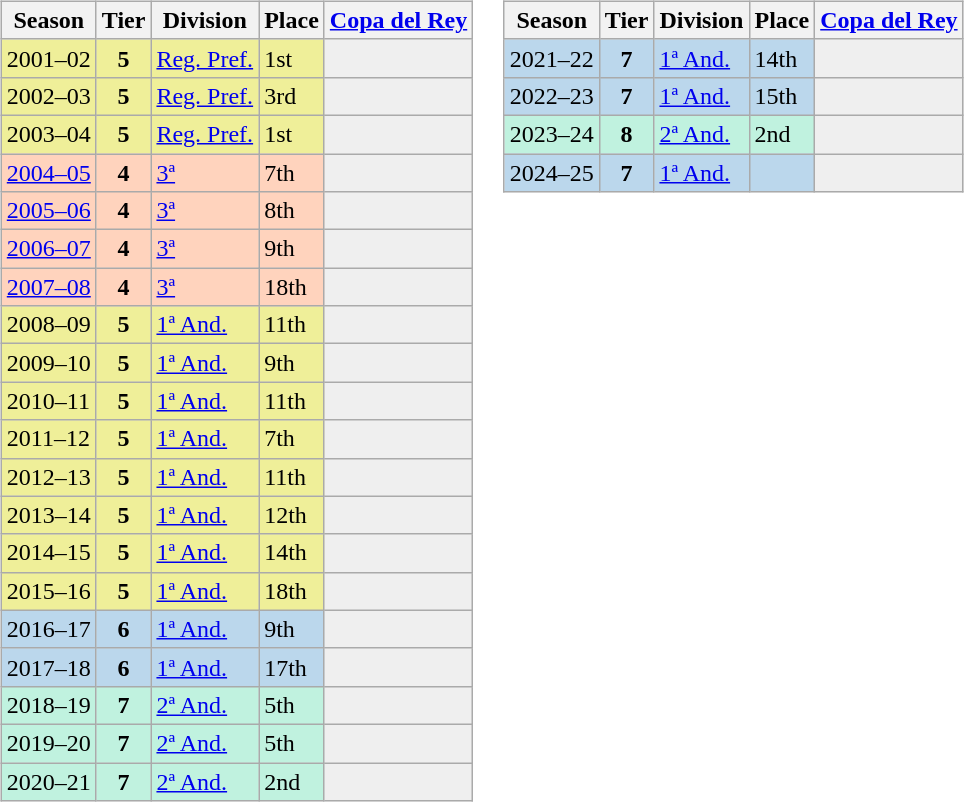<table>
<tr>
<td valign="top" width=0%><br><table class="wikitable">
<tr style="background:#f0f6fa;">
<th>Season</th>
<th>Tier</th>
<th>Division</th>
<th>Place</th>
<th><a href='#'>Copa del Rey</a></th>
</tr>
<tr>
<td style="background:#EFEF99;">2001–02</td>
<th style="background:#EFEF99;">5</th>
<td style="background:#EFEF99;"><a href='#'>Reg. Pref.</a></td>
<td style="background:#EFEF99;">1st</td>
<td style="background:#efefef;"></td>
</tr>
<tr>
<td style="background:#EFEF99;">2002–03</td>
<th style="background:#EFEF99;">5</th>
<td style="background:#EFEF99;"><a href='#'>Reg. Pref.</a></td>
<td style="background:#EFEF99;">3rd</td>
<td style="background:#efefef;"></td>
</tr>
<tr>
<td style="background:#EFEF99;">2003–04</td>
<th style="background:#EFEF99;">5</th>
<td style="background:#EFEF99;"><a href='#'>Reg. Pref.</a></td>
<td style="background:#EFEF99;">1st</td>
<td style="background:#efefef;"></td>
</tr>
<tr>
<td style="background:#FFD3BD;"><a href='#'>2004–05</a></td>
<th style="background:#FFD3BD;">4</th>
<td style="background:#FFD3BD;"><a href='#'>3ª</a></td>
<td style="background:#FFD3BD;">7th</td>
<td style="background:#efefef;"></td>
</tr>
<tr>
<td style="background:#FFD3BD;"><a href='#'>2005–06</a></td>
<th style="background:#FFD3BD;">4</th>
<td style="background:#FFD3BD;"><a href='#'>3ª</a></td>
<td style="background:#FFD3BD;">8th</td>
<td style="background:#efefef;"></td>
</tr>
<tr>
<td style="background:#FFD3BD;"><a href='#'>2006–07</a></td>
<th style="background:#FFD3BD;">4</th>
<td style="background:#FFD3BD;"><a href='#'>3ª</a></td>
<td style="background:#FFD3BD;">9th</td>
<td style="background:#efefef;"></td>
</tr>
<tr>
<td style="background:#FFD3BD;"><a href='#'>2007–08</a></td>
<th style="background:#FFD3BD;">4</th>
<td style="background:#FFD3BD;"><a href='#'>3ª</a></td>
<td style="background:#FFD3BD;">18th</td>
<td style="background:#efefef;"></td>
</tr>
<tr>
<td style="background:#EFEF99;">2008–09</td>
<th style="background:#EFEF99;">5</th>
<td style="background:#EFEF99;"><a href='#'>1ª And.</a></td>
<td style="background:#EFEF99;">11th</td>
<td style="background:#efefef;"></td>
</tr>
<tr>
<td style="background:#EFEF99;">2009–10</td>
<th style="background:#EFEF99;">5</th>
<td style="background:#EFEF99;"><a href='#'>1ª And.</a></td>
<td style="background:#EFEF99;">9th</td>
<td style="background:#efefef;"></td>
</tr>
<tr>
<td style="background:#EFEF99;">2010–11</td>
<th style="background:#EFEF99;">5</th>
<td style="background:#EFEF99;"><a href='#'>1ª And.</a></td>
<td style="background:#EFEF99;">11th</td>
<td style="background:#efefef;"></td>
</tr>
<tr>
<td style="background:#EFEF99;">2011–12</td>
<th style="background:#EFEF99;">5</th>
<td style="background:#EFEF99;"><a href='#'>1ª And.</a></td>
<td style="background:#EFEF99;">7th</td>
<td style="background:#efefef;"></td>
</tr>
<tr>
<td style="background:#EFEF99;">2012–13</td>
<th style="background:#EFEF99;">5</th>
<td style="background:#EFEF99;"><a href='#'>1ª And.</a></td>
<td style="background:#EFEF99;">11th</td>
<td style="background:#efefef;"></td>
</tr>
<tr>
<td style="background:#EFEF99;">2013–14</td>
<th style="background:#EFEF99;">5</th>
<td style="background:#EFEF99;"><a href='#'>1ª And.</a></td>
<td style="background:#EFEF99;">12th</td>
<td style="background:#efefef;"></td>
</tr>
<tr>
<td style="background:#EFEF99;">2014–15</td>
<th style="background:#EFEF99;">5</th>
<td style="background:#EFEF99;"><a href='#'>1ª And.</a></td>
<td style="background:#EFEF99;">14th</td>
<td style="background:#efefef;"></td>
</tr>
<tr>
<td style="background:#EFEF99;">2015–16</td>
<th style="background:#EFEF99;">5</th>
<td style="background:#EFEF99;"><a href='#'>1ª And.</a></td>
<td style="background:#EFEF99;">18th</td>
<th style="background:#efefef;"></th>
</tr>
<tr>
<td style="background:#BBD7EC;">2016–17</td>
<th style="background:#BBD7EC;">6</th>
<td style="background:#BBD7EC;"><a href='#'>1ª And.</a></td>
<td style="background:#BBD7EC;">9th</td>
<td style="background:#efefef;"></td>
</tr>
<tr>
<td style="background:#BBD7EC;">2017–18</td>
<th style="background:#BBD7EC;">6</th>
<td style="background:#BBD7EC;"><a href='#'>1ª And.</a></td>
<td style="background:#BBD7EC;">17th</td>
<td style="background:#efefef;"></td>
</tr>
<tr>
<td style="background:#C0F2DF;">2018–19</td>
<th style="background:#C0F2DF;">7</th>
<td style="background:#C0F2DF;"><a href='#'>2ª And.</a></td>
<td style="background:#C0F2DF;">5th</td>
<td style="background:#efefef;"></td>
</tr>
<tr>
<td style="background:#C0F2DF;">2019–20</td>
<th style="background:#C0F2DF;">7</th>
<td style="background:#C0F2DF;"><a href='#'>2ª And.</a></td>
<td style="background:#C0F2DF;">5th</td>
<td style="background:#efefef;"></td>
</tr>
<tr>
<td style="background:#C0F2DF;">2020–21</td>
<th style="background:#C0F2DF;">7</th>
<td style="background:#C0F2DF;"><a href='#'>2ª And.</a></td>
<td style="background:#C0F2DF;">2nd</td>
<td style="background:#efefef;"></td>
</tr>
</table>
</td>
<td valign="top" width=0%><br><table class="wikitable">
<tr style="background:#f0f6fa;">
<th>Season</th>
<th>Tier</th>
<th>Division</th>
<th>Place</th>
<th><a href='#'>Copa del Rey</a></th>
</tr>
<tr>
<td style="background:#BBD7EC;">2021–22</td>
<th style="background:#BBD7EC;">7</th>
<td style="background:#BBD7EC;"><a href='#'>1ª And.</a></td>
<td style="background:#BBD7EC;">14th</td>
<td style="background:#efefef;"></td>
</tr>
<tr>
<td style="background:#BBD7EC;">2022–23</td>
<th style="background:#BBD7EC;">7</th>
<td style="background:#BBD7EC;"><a href='#'>1ª And.</a></td>
<td style="background:#BBD7EC;">15th</td>
<td style="background:#efefef;"></td>
</tr>
<tr>
<td style="background:#C0F2DF;">2023–24</td>
<th style="background:#C0F2DF;">8</th>
<td style="background:#C0F2DF;"><a href='#'>2ª And.</a></td>
<td style="background:#C0F2DF;">2nd</td>
<td style="background:#efefef;"></td>
</tr>
<tr>
<td style="background:#BBD7EC;">2024–25</td>
<th style="background:#BBD7EC;">7</th>
<td style="background:#BBD7EC;"><a href='#'>1ª And.</a></td>
<td style="background:#BBD7EC;"></td>
<td style="background:#efefef;"></td>
</tr>
</table>
</td>
</tr>
</table>
